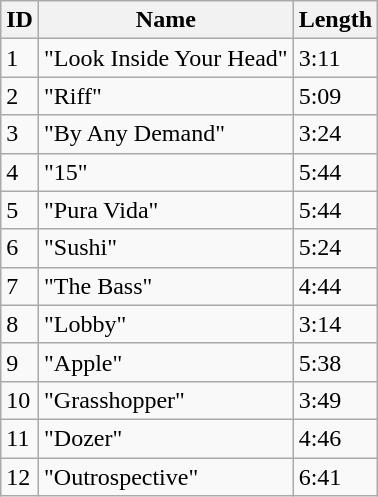<table class="wikitable sortable">
<tr>
<th>ID</th>
<th>Name</th>
<th>Length</th>
</tr>
<tr>
<td>1</td>
<td>"Look Inside Your Head"</td>
<td>3:11</td>
</tr>
<tr>
<td>2</td>
<td>"Riff"</td>
<td>5:09</td>
</tr>
<tr>
<td>3</td>
<td>"By Any Demand"</td>
<td>3:24</td>
</tr>
<tr>
<td>4</td>
<td>"15"</td>
<td>5:44</td>
</tr>
<tr>
<td>5</td>
<td>"Pura Vida"</td>
<td>5:44</td>
</tr>
<tr>
<td>6</td>
<td>"Sushi"</td>
<td>5:24</td>
</tr>
<tr>
<td>7</td>
<td>"The Bass"</td>
<td>4:44</td>
</tr>
<tr>
<td>8</td>
<td>"Lobby"</td>
<td>3:14</td>
</tr>
<tr>
<td>9</td>
<td>"Apple"</td>
<td>5:38</td>
</tr>
<tr>
<td>10</td>
<td>"Grasshopper"</td>
<td>3:49</td>
</tr>
<tr>
<td>11</td>
<td>"Dozer"</td>
<td>4:46</td>
</tr>
<tr>
<td>12</td>
<td>"Outrospective"</td>
<td>6:41</td>
</tr>
</table>
